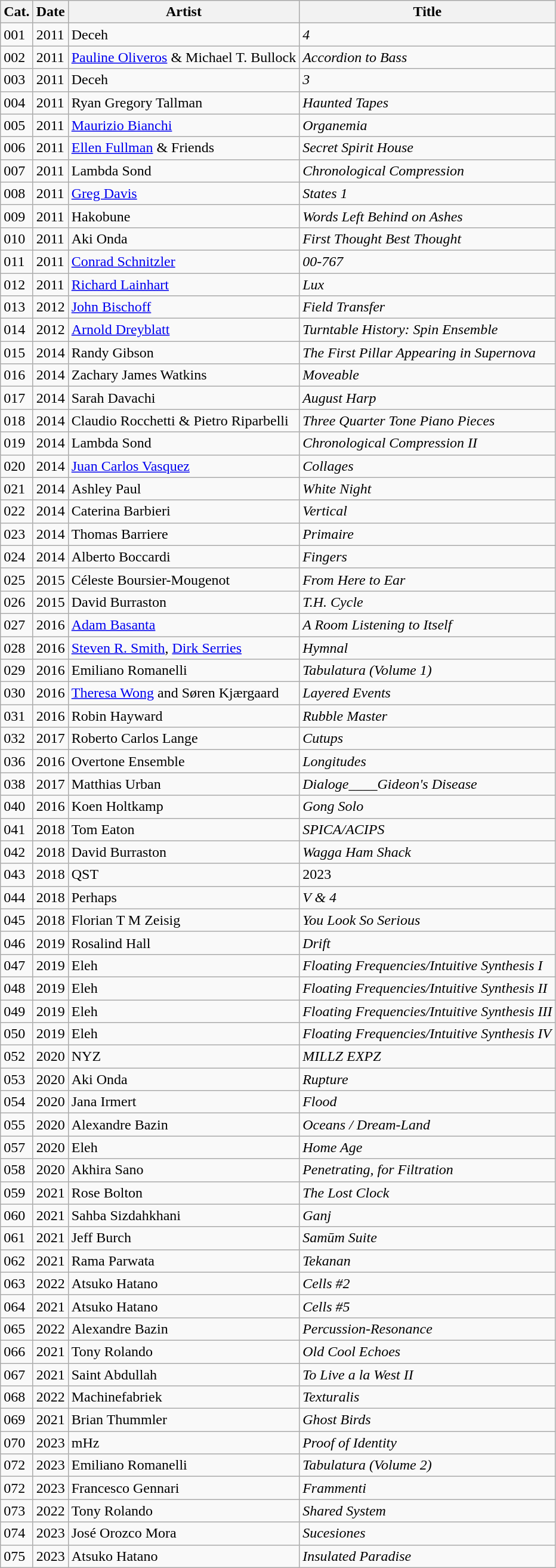<table class="wikitable sortable" border="1">
<tr>
<th>Cat.</th>
<th>Date</th>
<th>Artist</th>
<th>Title</th>
</tr>
<tr>
<td>001</td>
<td>2011</td>
<td>Deceh</td>
<td><em>4</em></td>
</tr>
<tr>
<td>002</td>
<td>2011</td>
<td><a href='#'>Pauline Oliveros</a> & Michael T. Bullock</td>
<td><em>Accordion to Bass</em></td>
</tr>
<tr>
<td>003</td>
<td>2011</td>
<td>Deceh</td>
<td><em>3</em></td>
</tr>
<tr>
<td>004</td>
<td>2011</td>
<td>Ryan Gregory Tallman</td>
<td><em>Haunted Tapes</em></td>
</tr>
<tr>
<td>005</td>
<td>2011</td>
<td><a href='#'>Maurizio Bianchi</a></td>
<td><em>Organemia</em></td>
</tr>
<tr>
<td>006</td>
<td>2011</td>
<td><a href='#'>Ellen Fullman</a> & Friends</td>
<td><em>Secret Spirit House</em></td>
</tr>
<tr>
<td>007</td>
<td>2011</td>
<td>Lambda Sond</td>
<td><em>Chronological Compression</em></td>
</tr>
<tr>
<td>008</td>
<td>2011</td>
<td><a href='#'>Greg Davis</a></td>
<td><em>States 1</em></td>
</tr>
<tr>
<td>009</td>
<td>2011</td>
<td>Hakobune</td>
<td><em>Words Left Behind on Ashes</em></td>
</tr>
<tr>
<td>010</td>
<td>2011</td>
<td>Aki Onda</td>
<td><em>First Thought Best Thought</em></td>
</tr>
<tr>
<td>011</td>
<td>2011</td>
<td><a href='#'>Conrad Schnitzler</a></td>
<td><em>00-767</em></td>
</tr>
<tr>
<td>012</td>
<td>2011</td>
<td><a href='#'>Richard Lainhart</a></td>
<td><em>Lux</em></td>
</tr>
<tr>
<td>013</td>
<td>2012</td>
<td><a href='#'>John Bischoff</a></td>
<td><em>Field Transfer</em></td>
</tr>
<tr>
<td>014</td>
<td>2012</td>
<td><a href='#'>Arnold Dreyblatt</a></td>
<td><em>Turntable History: Spin Ensemble</em></td>
</tr>
<tr>
<td>015</td>
<td>2014</td>
<td>Randy Gibson</td>
<td><em>The First Pillar Appearing in Supernova</em></td>
</tr>
<tr>
<td>016</td>
<td>2014</td>
<td>Zachary James Watkins</td>
<td><em>Moveable</em></td>
</tr>
<tr>
<td>017</td>
<td>2014</td>
<td>Sarah Davachi</td>
<td><em>August Harp</em></td>
</tr>
<tr>
<td>018</td>
<td>2014</td>
<td>Claudio Rocchetti & Pietro Riparbelli</td>
<td><em>Three Quarter Tone Piano Pieces</em></td>
</tr>
<tr>
<td>019</td>
<td>2014</td>
<td>Lambda Sond</td>
<td><em>Chronological Compression II</em></td>
</tr>
<tr>
<td>020</td>
<td>2014</td>
<td><a href='#'>Juan Carlos Vasquez</a></td>
<td><em>Collages</em></td>
</tr>
<tr>
<td>021</td>
<td>2014</td>
<td>Ashley Paul</td>
<td><em>White Night</em></td>
</tr>
<tr>
<td>022</td>
<td>2014</td>
<td>Caterina Barbieri</td>
<td><em>Vertical</em></td>
</tr>
<tr>
<td>023</td>
<td>2014</td>
<td>Thomas Barriere</td>
<td><em>Primaire</em></td>
</tr>
<tr>
<td>024</td>
<td>2014</td>
<td>Alberto Boccardi</td>
<td><em>Fingers</em></td>
</tr>
<tr>
<td>025</td>
<td>2015</td>
<td>Céleste Boursier-Mougenot</td>
<td><em>From Here to Ear</em></td>
</tr>
<tr>
<td>026</td>
<td>2015</td>
<td>David Burraston</td>
<td><em>T.H. Cycle</em></td>
</tr>
<tr>
<td>027</td>
<td>2016</td>
<td><a href='#'>Adam Basanta</a></td>
<td><em>A Room Listening to Itself</em></td>
</tr>
<tr>
<td>028</td>
<td>2016</td>
<td><a href='#'>Steven R. Smith</a>, <a href='#'>Dirk Serries</a></td>
<td><em>Hymnal</em></td>
</tr>
<tr>
<td>029</td>
<td>2016</td>
<td>Emiliano Romanelli</td>
<td><em>Tabulatura (Volume 1)</em></td>
</tr>
<tr>
<td>030</td>
<td>2016</td>
<td><a href='#'>Theresa Wong</a> and Søren Kjærgaard</td>
<td><em>Layered Events</em></td>
</tr>
<tr>
<td>031</td>
<td>2016</td>
<td>Robin Hayward</td>
<td><em>Rubble Master</em></td>
</tr>
<tr>
<td>032</td>
<td>2017</td>
<td>Roberto Carlos Lange</td>
<td><em>Cutups</em></td>
</tr>
<tr>
<td>036</td>
<td>2016</td>
<td>Overtone Ensemble</td>
<td><em>Longitudes</em></td>
</tr>
<tr>
<td>038</td>
<td>2017</td>
<td>Matthias Urban</td>
<td><em>Dialoge____Gideon's Disease</em></td>
</tr>
<tr>
<td>040</td>
<td>2016</td>
<td>Koen Holtkamp</td>
<td><em>Gong Solo</em></td>
</tr>
<tr>
<td>041</td>
<td>2018</td>
<td>Tom Eaton</td>
<td><em>SPICA/ACIPS</em></td>
</tr>
<tr>
<td>042</td>
<td>2018</td>
<td>David Burraston</td>
<td><em>Wagga Ham Shack</em></td>
</tr>
<tr>
<td>043</td>
<td>2018</td>
<td>QST</td>
<td>2023</td>
</tr>
<tr>
<td>044</td>
<td>2018</td>
<td>Perhaps</td>
<td><em>V & 4</em></td>
</tr>
<tr>
<td>045</td>
<td>2018</td>
<td>Florian T M Zeisig</td>
<td><em>You Look So Serious</em></td>
</tr>
<tr>
<td>046</td>
<td>2019</td>
<td>Rosalind Hall</td>
<td><em>Drift</em></td>
</tr>
<tr>
<td>047</td>
<td>2019</td>
<td>Eleh</td>
<td><em>Floating Frequencies/Intuitive Synthesis I</em></td>
</tr>
<tr>
<td>048</td>
<td>2019</td>
<td>Eleh</td>
<td><em>Floating Frequencies/Intuitive Synthesis II</em></td>
</tr>
<tr>
<td>049</td>
<td>2019</td>
<td>Eleh</td>
<td><em>Floating Frequencies/Intuitive Synthesis III</em></td>
</tr>
<tr>
<td>050</td>
<td>2019</td>
<td>Eleh</td>
<td><em>Floating Frequencies/Intuitive Synthesis IV</em></td>
</tr>
<tr>
<td>052</td>
<td>2020</td>
<td>NYZ</td>
<td><em>MILLZ EXPZ</em></td>
</tr>
<tr>
<td>053</td>
<td>2020</td>
<td>Aki Onda</td>
<td><em>Rupture</em></td>
</tr>
<tr>
<td>054</td>
<td>2020</td>
<td>Jana Irmert</td>
<td><em>Flood</em></td>
</tr>
<tr>
<td>055</td>
<td>2020</td>
<td>Alexandre Bazin</td>
<td><em>Oceans / Dream-Land</em></td>
</tr>
<tr>
<td>057</td>
<td>2020</td>
<td>Eleh</td>
<td><em>Home Age</em></td>
</tr>
<tr>
<td>058</td>
<td>2020</td>
<td>Akhira Sano</td>
<td><em>Penetrating, for Filtration</em></td>
</tr>
<tr>
<td>059</td>
<td>2021</td>
<td>Rose Bolton</td>
<td><em>The Lost Clock</em></td>
</tr>
<tr>
<td>060</td>
<td>2021</td>
<td>Sahba Sizdahkhani</td>
<td><em>Ganj</em></td>
</tr>
<tr>
<td>061</td>
<td>2021</td>
<td>Jeff Burch</td>
<td><em>Samūm Suite</em></td>
</tr>
<tr>
<td>062</td>
<td>2021</td>
<td>Rama Parwata</td>
<td><em>Tekanan</em></td>
</tr>
<tr>
<td>063</td>
<td>2022</td>
<td>Atsuko Hatano</td>
<td><em>Cells #2</em></td>
</tr>
<tr>
<td>064</td>
<td>2021</td>
<td>Atsuko Hatano</td>
<td><em>Cells #5</em></td>
</tr>
<tr>
<td>065</td>
<td>2022</td>
<td>Alexandre Bazin</td>
<td><em>Percussion-Resonance</em></td>
</tr>
<tr>
<td>066</td>
<td>2021</td>
<td>Tony Rolando</td>
<td><em>Old Cool Echoes</em></td>
</tr>
<tr>
<td>067</td>
<td>2021</td>
<td>Saint Abdullah</td>
<td><em>To Live a la West II</em></td>
</tr>
<tr>
<td>068</td>
<td>2022</td>
<td>Machinefabriek</td>
<td><em>Texturalis</em></td>
</tr>
<tr>
<td>069</td>
<td>2021</td>
<td>Brian Thummler</td>
<td><em>Ghost Birds</em></td>
</tr>
<tr>
<td>070</td>
<td>2023</td>
<td>mHz</td>
<td><em>Proof of Identity</em></td>
</tr>
<tr>
<td>072</td>
<td>2023</td>
<td>Emiliano Romanelli</td>
<td><em>Tabulatura (Volume 2)</em></td>
</tr>
<tr>
<td>072</td>
<td>2023</td>
<td>Francesco Gennari</td>
<td><em>Frammenti</em></td>
</tr>
<tr>
<td>073</td>
<td>2022</td>
<td>Tony Rolando</td>
<td><em>Shared System</em></td>
</tr>
<tr>
<td>074</td>
<td>2023</td>
<td>José Orozco Mora</td>
<td><em>Sucesiones</em></td>
</tr>
<tr>
<td>075</td>
<td>2023</td>
<td>Atsuko Hatano</td>
<td><em>Insulated Paradise</em></td>
</tr>
</table>
